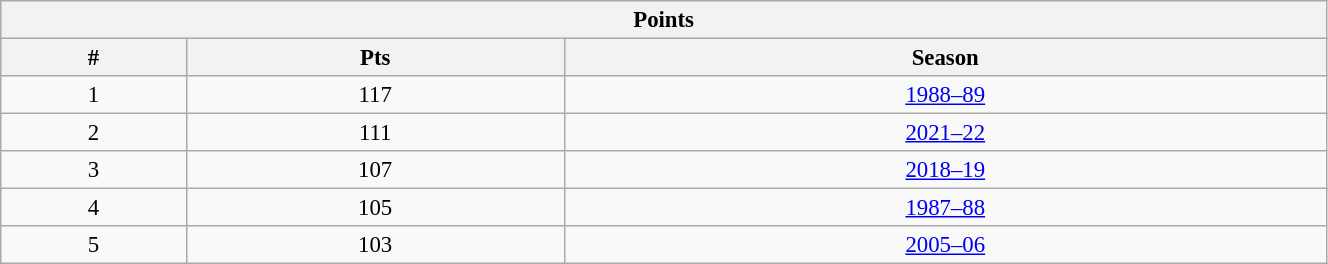<table class="wikitable" style="text-align: center; font-size: 95%" width="70%">
<tr>
<th colspan="3">Points</th>
</tr>
<tr>
<th>#</th>
<th>Pts</th>
<th>Season</th>
</tr>
<tr>
<td>1</td>
<td>117</td>
<td><a href='#'>1988–89</a></td>
</tr>
<tr>
<td>2</td>
<td>111</td>
<td><a href='#'>2021–22</a></td>
</tr>
<tr>
<td>3</td>
<td>107</td>
<td><a href='#'>2018–19</a></td>
</tr>
<tr>
<td>4</td>
<td>105</td>
<td><a href='#'>1987–88</a></td>
</tr>
<tr>
<td>5</td>
<td>103</td>
<td><a href='#'>2005–06</a></td>
</tr>
</table>
